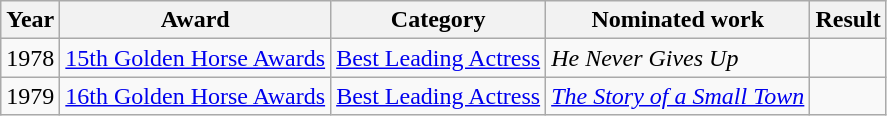<table class="wikitable sortable">
<tr>
<th>Year</th>
<th>Award</th>
<th>Category</th>
<th>Nominated work</th>
<th>Result</th>
</tr>
<tr>
<td>1978</td>
<td><a href='#'>15th Golden Horse Awards</a></td>
<td><a href='#'>Best Leading Actress</a></td>
<td><em> 	He Never Gives Up</em></td>
<td></td>
</tr>
<tr>
<td>1979</td>
<td><a href='#'>16th Golden Horse Awards</a></td>
<td><a href='#'>Best Leading Actress</a></td>
<td><em><a href='#'>The Story of a Small Town</a></em></td>
<td></td>
</tr>
</table>
